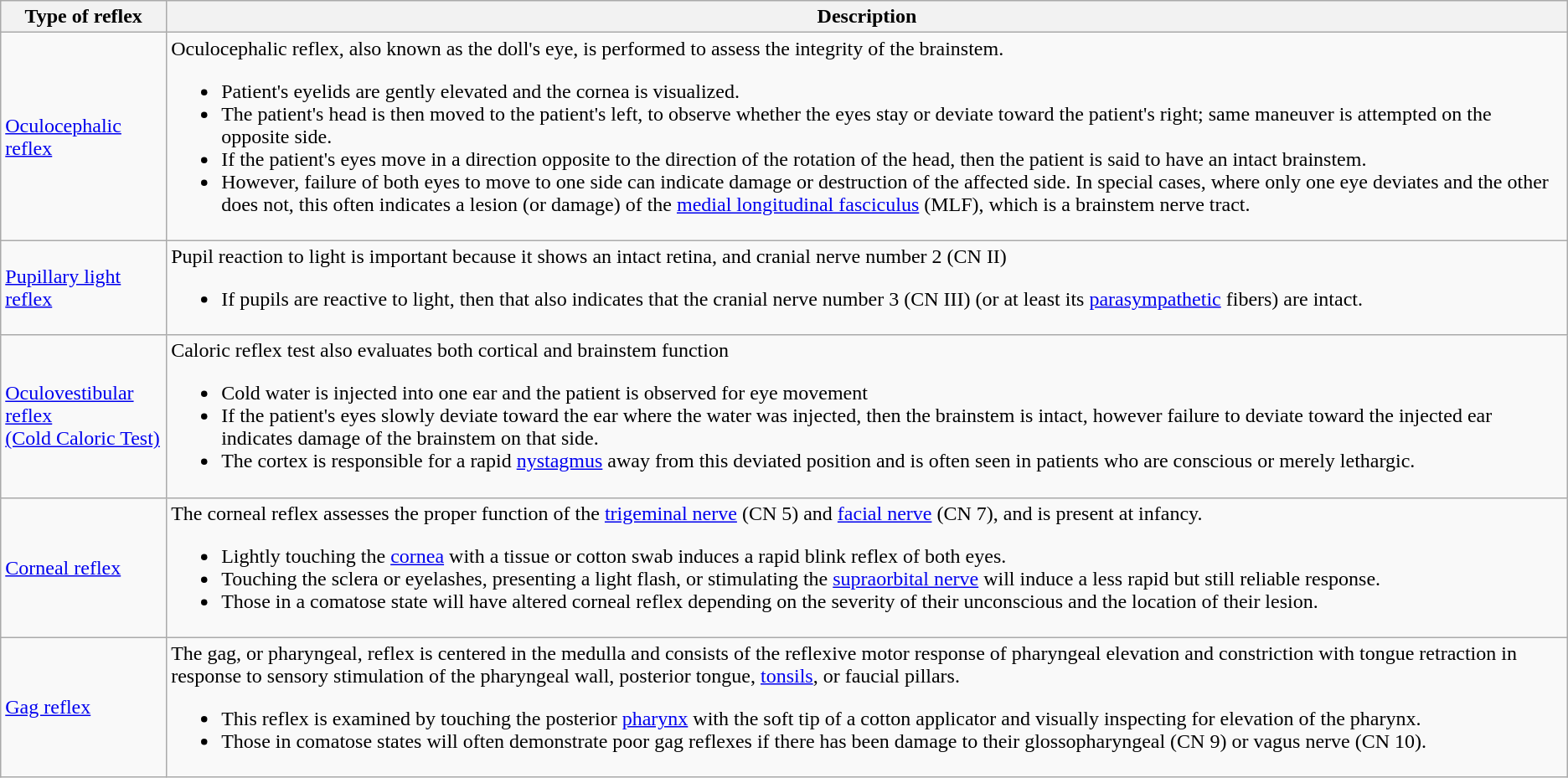<table class="wikitable">
<tr>
<th>Type of reflex</th>
<th>Description</th>
</tr>
<tr>
<td><a href='#'>Oculocephalic reflex</a></td>
<td>Oculocephalic reflex, also known as the doll's eye, is performed to assess the integrity of the brainstem.<br><ul><li>Patient's eyelids are gently elevated and the cornea is visualized.</li><li>The patient's head is then moved to the patient's left, to observe whether the eyes stay or deviate toward the patient's right; same maneuver is attempted on the opposite side.</li><li>If the patient's eyes move in a direction opposite to the direction of the rotation of the head, then the patient is said to have an intact brainstem.</li><li>However, failure of both eyes to move to one side can indicate damage or destruction of the affected side. In special cases, where only one eye deviates and the other does not, this often indicates a lesion (or damage) of the <a href='#'>medial longitudinal fasciculus</a> (MLF), which is a brainstem nerve tract.</li></ul></td>
</tr>
<tr>
<td><a href='#'>Pupillary light reflex</a></td>
<td>Pupil reaction to light is important because it shows an intact retina, and cranial nerve number 2 (CN II)<br><ul><li>If pupils are reactive to light, then that also indicates that the cranial nerve number 3 (CN III) (or at least its <a href='#'>parasympathetic</a> fibers) are intact.</li></ul></td>
</tr>
<tr>
<td><a href='#'>Oculovestibular reflex<br>(Cold Caloric Test)</a></td>
<td>Caloric reflex test also evaluates both cortical and brainstem function<br><ul><li>Cold water is injected into one ear and the patient is observed for eye movement</li><li>If the patient's eyes slowly deviate toward the ear where the water was injected, then the brainstem is intact, however failure to deviate toward the injected ear indicates damage of the brainstem on that side.</li><li>The cortex is responsible for a rapid <a href='#'>nystagmus</a> away from this deviated position and is often seen in patients who are conscious or merely lethargic.</li></ul></td>
</tr>
<tr>
<td><a href='#'>Corneal reflex</a></td>
<td>The corneal reflex assesses the proper function of the <a href='#'>trigeminal nerve</a> (CN 5) and <a href='#'>facial nerve</a> (CN 7), and is present at infancy.<br><ul><li>Lightly touching the <a href='#'>cornea</a> with a tissue or cotton swab induces a rapid blink reflex of both eyes.</li><li>Touching the sclera or eyelashes, presenting a light flash, or stimulating the <a href='#'>supraorbital nerve</a> will induce a less rapid but still reliable response.</li><li>Those in a comatose state will have altered corneal reflex depending on the severity of their unconscious and the location of their lesion.</li></ul></td>
</tr>
<tr>
<td><a href='#'>Gag reflex</a></td>
<td>The gag, or pharyngeal, reflex is centered in the medulla and consists of the reflexive motor response of pharyngeal elevation and constriction with tongue retraction in response to sensory stimulation of the pharyngeal wall, posterior tongue, <a href='#'>tonsils</a>, or faucial pillars.<br><ul><li>This reflex is examined by touching the posterior <a href='#'>pharynx</a> with the soft tip of a cotton applicator and visually inspecting for elevation of the pharynx.</li><li>Those in comatose states will often demonstrate poor gag reflexes if there has been damage to their glossopharyngeal (CN 9) or vagus nerve (CN 10).</li></ul></td>
</tr>
</table>
